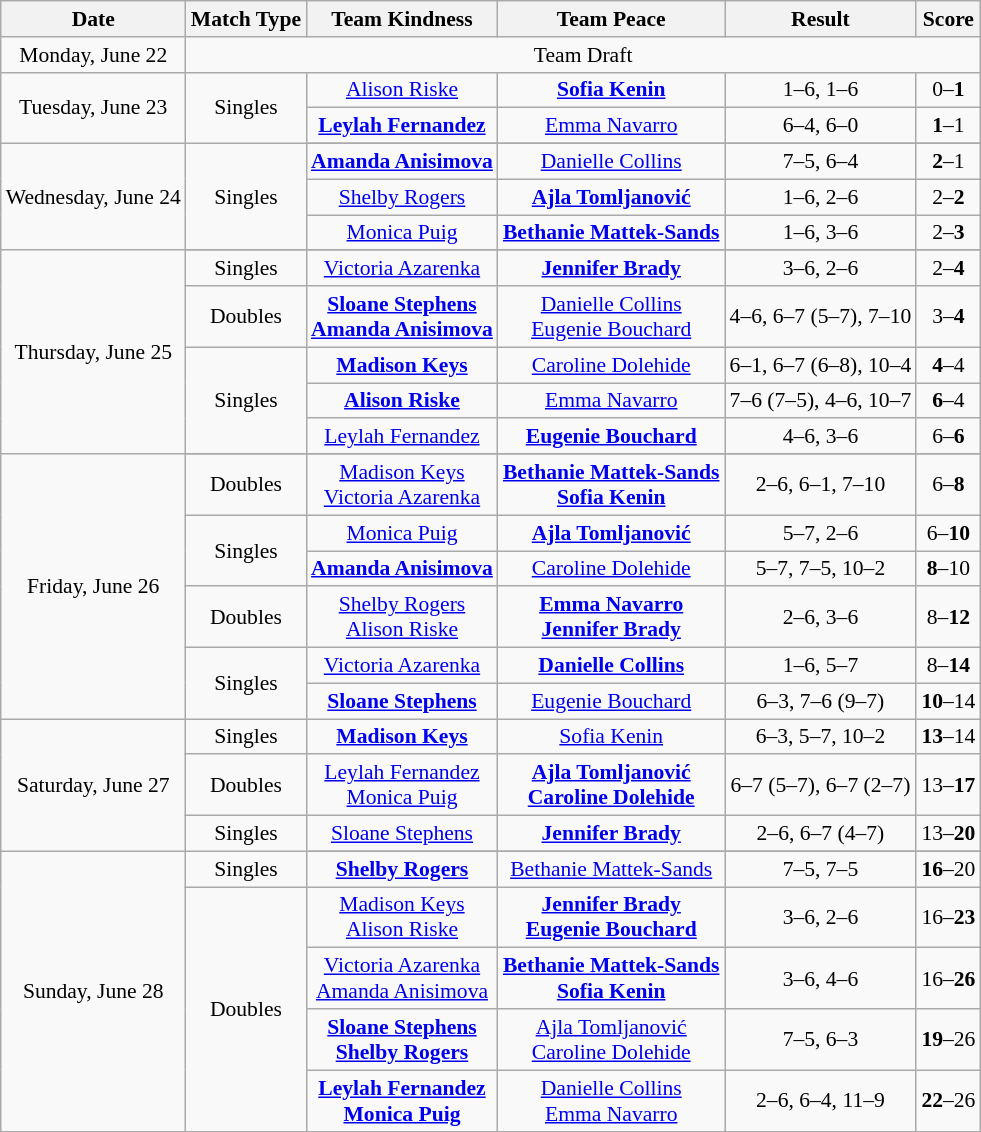<table class="wikitable" style="font-size: 90%; text-align: center;">
<tr>
<th>Date</th>
<th>Match Type</th>
<th>Team Kindness</th>
<th>Team Peace</th>
<th>Result</th>
<th>Score</th>
</tr>
<tr>
<td>Monday, June 22</td>
<td colspan=5>Team Draft</td>
</tr>
<tr>
<td rowspan=2>Tuesday, June 23</td>
<td rowspan=2>Singles</td>
<td> <a href='#'>Alison Riske</a></td>
<td> <strong><a href='#'>Sofia Kenin</a></strong></td>
<td>1–6, 1–6</td>
<td>0–<strong>1</strong></td>
</tr>
<tr>
<td> <strong><a href='#'>Leylah Fernandez</a></strong></td>
<td> <a href='#'>Emma Navarro</a></td>
<td>6–4, 6–0</td>
<td><strong>1</strong>–1</td>
</tr>
<tr>
<td rowspan=4>Wednesday, June 24</td>
<td rowspan=4>Singles</td>
</tr>
<tr>
<td> <strong><a href='#'>Amanda Anisimova</a></strong></td>
<td> <a href='#'>Danielle Collins</a></td>
<td>7–5, 6–4</td>
<td><strong>2</strong>–1</td>
</tr>
<tr>
<td> <a href='#'>Shelby Rogers</a></td>
<td> <strong><a href='#'>Ajla Tomljanović</a></strong></td>
<td>1–6, 2–6</td>
<td>2–<strong>2</strong></td>
</tr>
<tr>
<td> <a href='#'>Monica Puig</a></td>
<td> <strong><a href='#'>Bethanie Mattek-Sands</a></strong></td>
<td>1–6, 3–6</td>
<td>2–<strong>3</strong></td>
</tr>
<tr>
<td rowspan=6>Thursday, June 25</td>
</tr>
<tr>
<td>Singles</td>
<td> <a href='#'>Victoria Azarenka</a></td>
<td> <strong><a href='#'>Jennifer Brady</a></strong></td>
<td>3–6, 2–6</td>
<td>2–<strong>4</strong></td>
</tr>
<tr>
<td>Doubles</td>
<td> <strong><a href='#'>Sloane Stephens</a></strong> <br>  <strong><a href='#'>Amanda Anisimova</a></strong></td>
<td> <a href='#'>Danielle Collins</a> <br>  <a href='#'>Eugenie Bouchard</a></td>
<td>4–6, 6–7 (5–7), 7–10</td>
<td>3–<strong>4</strong></td>
</tr>
<tr>
<td rowspan=3>Singles</td>
<td> <strong><a href='#'>Madison Keys</a></strong></td>
<td> <a href='#'>Caroline Dolehide</a></td>
<td>6–1, 6–7 (6–8), 10–4</td>
<td><strong>4</strong>–4</td>
</tr>
<tr>
<td> <strong><a href='#'>Alison Riske</a></strong></td>
<td> <a href='#'>Emma Navarro</a></td>
<td>7–6 (7–5), 4–6, 10–7</td>
<td><strong>6</strong>–4</td>
</tr>
<tr>
<td> <a href='#'>Leylah Fernandez</a></td>
<td> <strong><a href='#'>Eugenie Bouchard</a></strong></td>
<td>4–6, 3–6</td>
<td>6–<strong>6</strong></td>
</tr>
<tr>
<td rowspan=7>Friday, June 26</td>
</tr>
<tr>
<td>Doubles</td>
<td> <a href='#'>Madison Keys</a> <br>  <a href='#'>Victoria Azarenka</a></td>
<td> <strong><a href='#'>Bethanie Mattek-Sands</a></strong> <br>  <strong><a href='#'>Sofia Kenin</a></strong></td>
<td>2–6, 6–1, 7–10</td>
<td>6–<strong>8</strong></td>
</tr>
<tr>
<td rowspan=2>Singles</td>
<td> <a href='#'>Monica Puig</a></td>
<td> <strong><a href='#'>Ajla Tomljanović</a></strong></td>
<td>5–7, 2–6</td>
<td>6–<strong>10</strong></td>
</tr>
<tr>
<td> <strong><a href='#'>Amanda Anisimova</a></strong></td>
<td> <a href='#'>Caroline Dolehide</a></td>
<td>5–7, 7–5, 10–2</td>
<td><strong>8</strong>–10</td>
</tr>
<tr>
<td>Doubles</td>
<td> <a href='#'>Shelby Rogers</a><br> <a href='#'>Alison Riske</a></td>
<td> <strong><a href='#'>Emma Navarro</a><br> <a href='#'>Jennifer Brady</a></strong></td>
<td>2–6, 3–6</td>
<td>8–<strong>12</strong></td>
</tr>
<tr>
<td rowspan=2>Singles</td>
<td> <a href='#'>Victoria Azarenka</a></td>
<td> <strong><a href='#'>Danielle Collins</a></strong></td>
<td>1–6, 5–7</td>
<td>8–<strong>14</strong></td>
</tr>
<tr>
<td> <strong><a href='#'>Sloane Stephens</a></strong></td>
<td> <a href='#'>Eugenie Bouchard</a></td>
<td>6–3, 7–6 (9–7)</td>
<td><strong>10</strong>–14</td>
</tr>
<tr>
<td rowspan=3>Saturday, June 27</td>
<td>Singles</td>
<td> <strong><a href='#'>Madison Keys</a></strong></td>
<td> <a href='#'>Sofia Kenin</a></td>
<td>6–3, 5–7, 10–2</td>
<td><strong>13</strong>–14</td>
</tr>
<tr>
<td>Doubles</td>
<td> <a href='#'>Leylah Fernandez</a><br> <a href='#'>Monica Puig</a></td>
<td> <strong><a href='#'>Ajla Tomljanović</a></strong><br> <strong><a href='#'>Caroline Dolehide</a></strong></td>
<td>6–7 (5–7), 6–7 (2–7)</td>
<td>13–<strong>17</strong></td>
</tr>
<tr>
<td rowspan=2>Singles</td>
<td> <a href='#'>Sloane Stephens</a></td>
<td> <strong><a href='#'>Jennifer Brady</a></strong></td>
<td>2–6, 6–7 (4–7)</td>
<td>13–<strong>20</strong></td>
</tr>
<tr>
<td rowspan=6>Sunday, June 28</td>
</tr>
<tr>
<td>Singles</td>
<td> <strong><a href='#'>Shelby Rogers</a></strong></td>
<td> <a href='#'>Bethanie Mattek-Sands</a></td>
<td>7–5, 7–5</td>
<td><strong>16</strong>–20</td>
</tr>
<tr>
<td rowspan=4>Doubles</td>
<td> <a href='#'>Madison Keys</a><br> <a href='#'>Alison Riske</a></td>
<td> <strong><a href='#'>Jennifer Brady</a></strong><br> <strong><a href='#'>Eugenie Bouchard</a></strong></td>
<td>3–6, 2–6</td>
<td>16–<strong>23</strong></td>
</tr>
<tr>
<td> <a href='#'>Victoria Azarenka</a><br> <a href='#'>Amanda Anisimova</a></td>
<td> <strong><a href='#'>Bethanie Mattek-Sands</a></strong><br> <strong><a href='#'>Sofia Kenin</a></strong></td>
<td>3–6, 4–6</td>
<td>16–<strong>26</strong></td>
</tr>
<tr>
<td> <strong><a href='#'>Sloane Stephens</a></strong><br> <strong><a href='#'>Shelby Rogers</a></strong></td>
<td> <a href='#'>Ajla Tomljanović</a><br> <a href='#'>Caroline Dolehide</a></td>
<td>7–5, 6–3</td>
<td><strong>19</strong>–26</td>
</tr>
<tr>
<td> <strong><a href='#'>Leylah Fernandez</a></strong><br> <strong><a href='#'>Monica Puig</a></strong></td>
<td> <a href='#'>Danielle Collins</a><br> <a href='#'>Emma Navarro</a></td>
<td>2–6, 6–4, 11–9</td>
<td><strong>22</strong>–26</td>
</tr>
</table>
